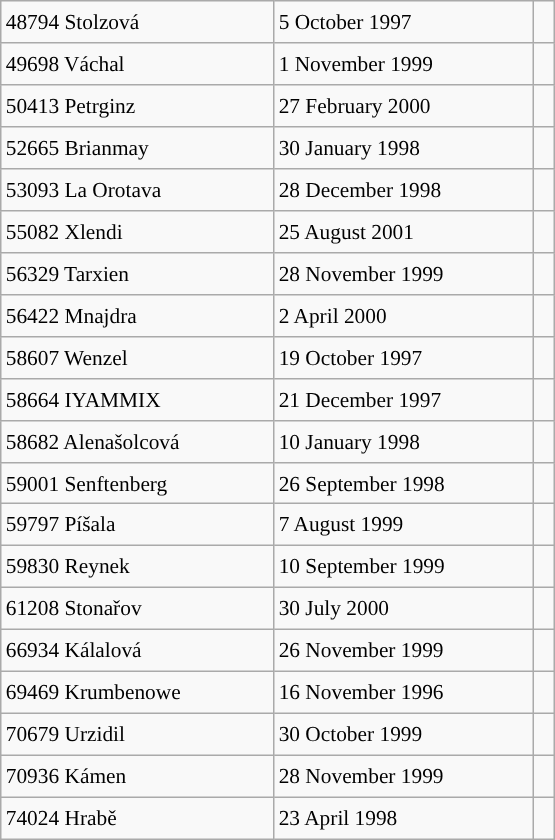<table class="wikitable" style="font-size: 89%; float: left; width: 26em; margin-right: 1em; height: 560px;">
<tr>
<td>48794 Stolzová</td>
<td>5 October 1997</td>
<td> </td>
</tr>
<tr>
<td>49698 Váchal</td>
<td>1 November 1999</td>
<td> </td>
</tr>
<tr>
<td>50413 Petrginz</td>
<td>27 February 2000</td>
<td> </td>
</tr>
<tr>
<td>52665 Brianmay</td>
<td>30 January 1998</td>
<td> </td>
</tr>
<tr>
<td>53093 La Orotava</td>
<td>28 December 1998</td>
<td> </td>
</tr>
<tr>
<td>55082 Xlendi</td>
<td>25 August 2001</td>
<td> </td>
</tr>
<tr>
<td>56329 Tarxien</td>
<td>28 November 1999</td>
<td> </td>
</tr>
<tr>
<td>56422 Mnajdra</td>
<td>2 April 2000</td>
<td> </td>
</tr>
<tr>
<td>58607 Wenzel</td>
<td>19 October 1997</td>
<td> </td>
</tr>
<tr>
<td>58664 IYAMMIX</td>
<td>21 December 1997</td>
<td> </td>
</tr>
<tr>
<td>58682 Alenašolcová</td>
<td>10 January 1998</td>
<td> </td>
</tr>
<tr>
<td>59001 Senftenberg</td>
<td>26 September 1998</td>
<td> </td>
</tr>
<tr>
<td>59797 Píšala</td>
<td>7 August 1999</td>
<td> </td>
</tr>
<tr>
<td>59830 Reynek</td>
<td>10 September 1999</td>
<td> </td>
</tr>
<tr>
<td>61208 Stonařov</td>
<td>30 July 2000</td>
<td> </td>
</tr>
<tr>
<td>66934 Kálalová</td>
<td>26 November 1999</td>
<td> </td>
</tr>
<tr>
<td>69469 Krumbenowe</td>
<td>16 November 1996</td>
<td> </td>
</tr>
<tr>
<td>70679 Urzidil</td>
<td>30 October 1999</td>
<td> </td>
</tr>
<tr>
<td>70936 Kámen</td>
<td>28 November 1999</td>
<td> </td>
</tr>
<tr>
<td>74024 Hrabě</td>
<td>23 April 1998</td>
<td> </td>
</tr>
</table>
